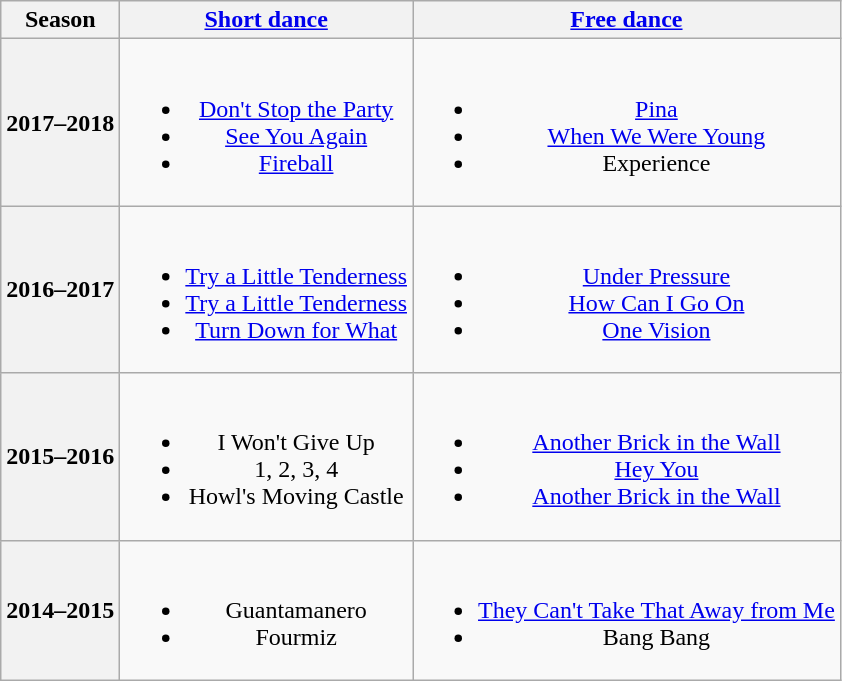<table class=wikitable style=text-align:center>
<tr>
<th>Season</th>
<th><a href='#'>Short dance</a></th>
<th><a href='#'>Free dance</a></th>
</tr>
<tr>
<th>2017–2018<br></th>
<td><br><ul><li> <a href='#'>Don't Stop the Party</a><br></li><li> <a href='#'>See You Again</a><br></li><li> <a href='#'>Fireball</a><br></li></ul></td>
<td><br><ul><li><a href='#'>Pina</a><br></li><li><a href='#'>When We Were Young</a><br></li><li>Experience<br></li></ul></td>
</tr>
<tr>
<th>2016–2017<br></th>
<td><br><ul><li> <a href='#'>Try a Little Tenderness</a><br></li><li> <a href='#'>Try a Little Tenderness</a><br></li><li> <a href='#'>Turn Down for What</a><br></li></ul></td>
<td><br><ul><li><a href='#'>Under Pressure</a><br></li><li><a href='#'>How Can I Go On</a><br></li><li><a href='#'>One Vision</a><br></li></ul></td>
</tr>
<tr>
<th>2015–2016<br></th>
<td><br><ul><li> I Won't Give Up</li><li> 1, 2, 3, 4</li><li> Howl's Moving Castle<br></li></ul></td>
<td><br><ul><li><a href='#'>Another Brick in the Wall</a></li><li><a href='#'>Hey You</a></li><li><a href='#'>Another Brick in the Wall</a><br></li></ul></td>
</tr>
<tr>
<th>2014–2015<br></th>
<td><br><ul><li> Guantamanero</li><li> Fourmiz<br></li></ul></td>
<td><br><ul><li><a href='#'>They Can't Take That Away from Me</a><br></li><li>Bang Bang<br></li></ul></td>
</tr>
</table>
